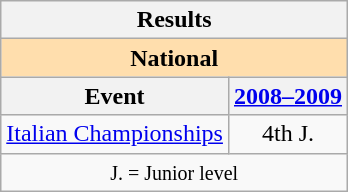<table class="wikitable" style="text-align:center">
<tr>
<th colspan=2 align=center><strong>Results</strong></th>
</tr>
<tr>
<th style="background-color: #ffdead; " colspan=2 align=center><strong>National</strong></th>
</tr>
<tr>
<th>Event</th>
<th><a href='#'>2008–2009</a></th>
</tr>
<tr>
<td align=left><a href='#'>Italian Championships</a></td>
<td>4th J.</td>
</tr>
<tr>
<td colspan=2 align=center><small> J. = Junior level </small></td>
</tr>
</table>
